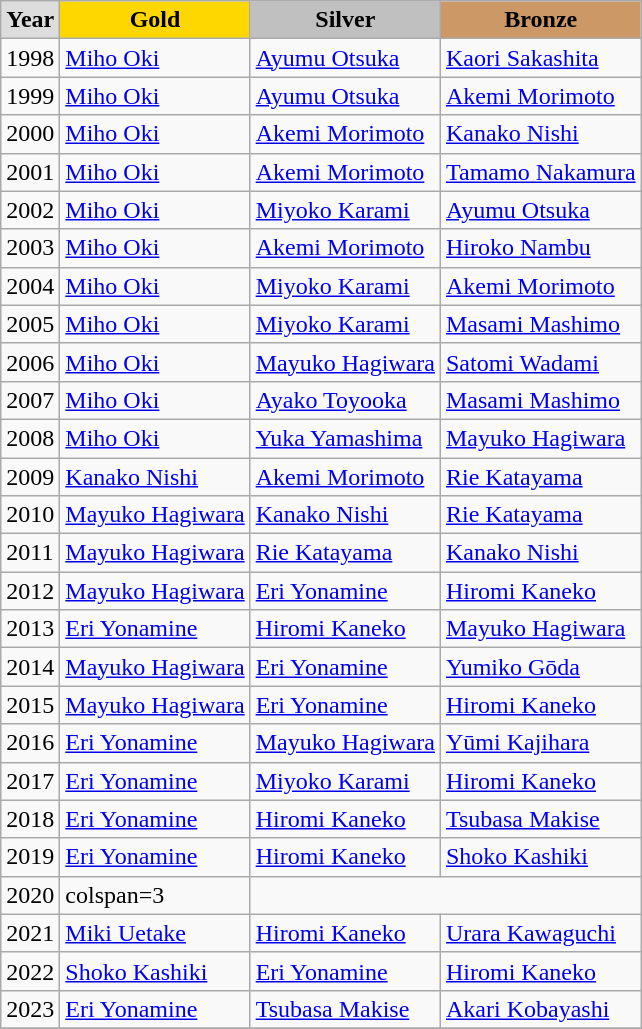<table class="wikitable" style="text-align:left;">
<tr>
<td style="background:#DDDDDD; font-weight:bold; text-align:center;">Year</td>
<td style="background:gold;font-weight:bold; text-align:center;">Gold</td>
<td style="background:silver; font-weight:bold; text-align:center;">Silver</td>
<td style="background:#cc9966; font-weight:bold; text-align:center;">Bronze</td>
</tr>
<tr>
<td>1998</td>
<td><a href='#'>Miho Oki</a></td>
<td><a href='#'>Ayumu Otsuka</a></td>
<td><a href='#'>Kaori Sakashita</a></td>
</tr>
<tr>
<td>1999</td>
<td><a href='#'>Miho Oki</a></td>
<td><a href='#'>Ayumu Otsuka</a></td>
<td><a href='#'>Akemi Morimoto</a></td>
</tr>
<tr>
<td>2000</td>
<td><a href='#'>Miho Oki</a></td>
<td><a href='#'>Akemi Morimoto</a></td>
<td><a href='#'>Kanako Nishi</a></td>
</tr>
<tr>
<td>2001</td>
<td><a href='#'>Miho Oki</a></td>
<td><a href='#'>Akemi Morimoto</a></td>
<td><a href='#'>Tamamo Nakamura</a></td>
</tr>
<tr>
<td>2002</td>
<td><a href='#'>Miho Oki</a></td>
<td><a href='#'>Miyoko Karami</a></td>
<td><a href='#'>Ayumu Otsuka</a></td>
</tr>
<tr>
<td>2003</td>
<td><a href='#'>Miho Oki</a></td>
<td><a href='#'>Akemi Morimoto</a></td>
<td><a href='#'>Hiroko Nambu</a></td>
</tr>
<tr>
<td>2004</td>
<td><a href='#'>Miho Oki</a></td>
<td><a href='#'>Miyoko Karami</a></td>
<td><a href='#'>Akemi Morimoto</a></td>
</tr>
<tr>
<td>2005</td>
<td><a href='#'>Miho Oki</a></td>
<td><a href='#'>Miyoko Karami</a></td>
<td><a href='#'>Masami Mashimo</a></td>
</tr>
<tr>
<td>2006</td>
<td><a href='#'>Miho Oki</a></td>
<td><a href='#'>Mayuko Hagiwara</a></td>
<td><a href='#'>Satomi Wadami</a></td>
</tr>
<tr>
<td>2007</td>
<td><a href='#'>Miho Oki</a></td>
<td><a href='#'>Ayako Toyooka</a></td>
<td><a href='#'>Masami Mashimo</a></td>
</tr>
<tr>
<td>2008</td>
<td><a href='#'>Miho Oki</a></td>
<td><a href='#'>Yuka Yamashima</a></td>
<td><a href='#'>Mayuko Hagiwara</a></td>
</tr>
<tr>
<td>2009</td>
<td><a href='#'>Kanako Nishi</a></td>
<td><a href='#'>Akemi Morimoto</a></td>
<td><a href='#'>Rie Katayama</a></td>
</tr>
<tr>
<td>2010</td>
<td><a href='#'>Mayuko Hagiwara</a></td>
<td><a href='#'>Kanako Nishi</a></td>
<td><a href='#'>Rie Katayama</a></td>
</tr>
<tr>
<td>2011</td>
<td><a href='#'>Mayuko Hagiwara</a></td>
<td><a href='#'>Rie Katayama</a></td>
<td><a href='#'>Kanako Nishi</a></td>
</tr>
<tr>
<td>2012</td>
<td><a href='#'>Mayuko Hagiwara</a></td>
<td><a href='#'>Eri Yonamine</a></td>
<td><a href='#'>Hiromi Kaneko</a></td>
</tr>
<tr>
<td>2013</td>
<td><a href='#'>Eri Yonamine</a></td>
<td><a href='#'>Hiromi Kaneko</a></td>
<td><a href='#'>Mayuko Hagiwara</a></td>
</tr>
<tr>
<td>2014</td>
<td><a href='#'>Mayuko Hagiwara</a></td>
<td><a href='#'>Eri Yonamine</a></td>
<td><a href='#'>Yumiko Gōda</a></td>
</tr>
<tr>
<td>2015</td>
<td><a href='#'>Mayuko Hagiwara</a></td>
<td><a href='#'>Eri Yonamine</a></td>
<td><a href='#'>Hiromi Kaneko</a></td>
</tr>
<tr>
<td>2016</td>
<td><a href='#'>Eri Yonamine</a></td>
<td><a href='#'>Mayuko Hagiwara</a></td>
<td><a href='#'>Yūmi Kajihara</a></td>
</tr>
<tr>
<td>2017</td>
<td><a href='#'>Eri Yonamine</a></td>
<td><a href='#'>Miyoko Karami</a></td>
<td><a href='#'>Hiromi Kaneko</a></td>
</tr>
<tr>
<td>2018</td>
<td><a href='#'>Eri Yonamine</a></td>
<td><a href='#'>Hiromi Kaneko</a></td>
<td><a href='#'>Tsubasa Makise</a></td>
</tr>
<tr>
<td>2019</td>
<td><a href='#'>Eri Yonamine</a></td>
<td><a href='#'>Hiromi Kaneko</a></td>
<td><a href='#'>Shoko Kashiki</a></td>
</tr>
<tr>
<td>2020</td>
<td>colspan=3 </td>
</tr>
<tr>
<td>2021</td>
<td><a href='#'>Miki Uetake</a></td>
<td><a href='#'>Hiromi Kaneko</a></td>
<td><a href='#'>Urara Kawaguchi</a></td>
</tr>
<tr>
<td>2022</td>
<td><a href='#'>Shoko Kashiki</a></td>
<td><a href='#'>Eri Yonamine</a></td>
<td><a href='#'>Hiromi Kaneko</a></td>
</tr>
<tr>
<td>2023</td>
<td><a href='#'>Eri Yonamine</a></td>
<td><a href='#'>Tsubasa Makise</a></td>
<td><a href='#'>Akari Kobayashi</a></td>
</tr>
<tr>
</tr>
</table>
